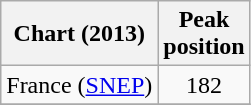<table class="wikitable plainrowheaders sortable">
<tr>
<th scope="col">Chart (2013)</th>
<th scope="col">Peak<br>position</th>
</tr>
<tr>
<td>France (<a href='#'>SNEP</a>)</td>
<td align="center">182</td>
</tr>
<tr>
</tr>
</table>
